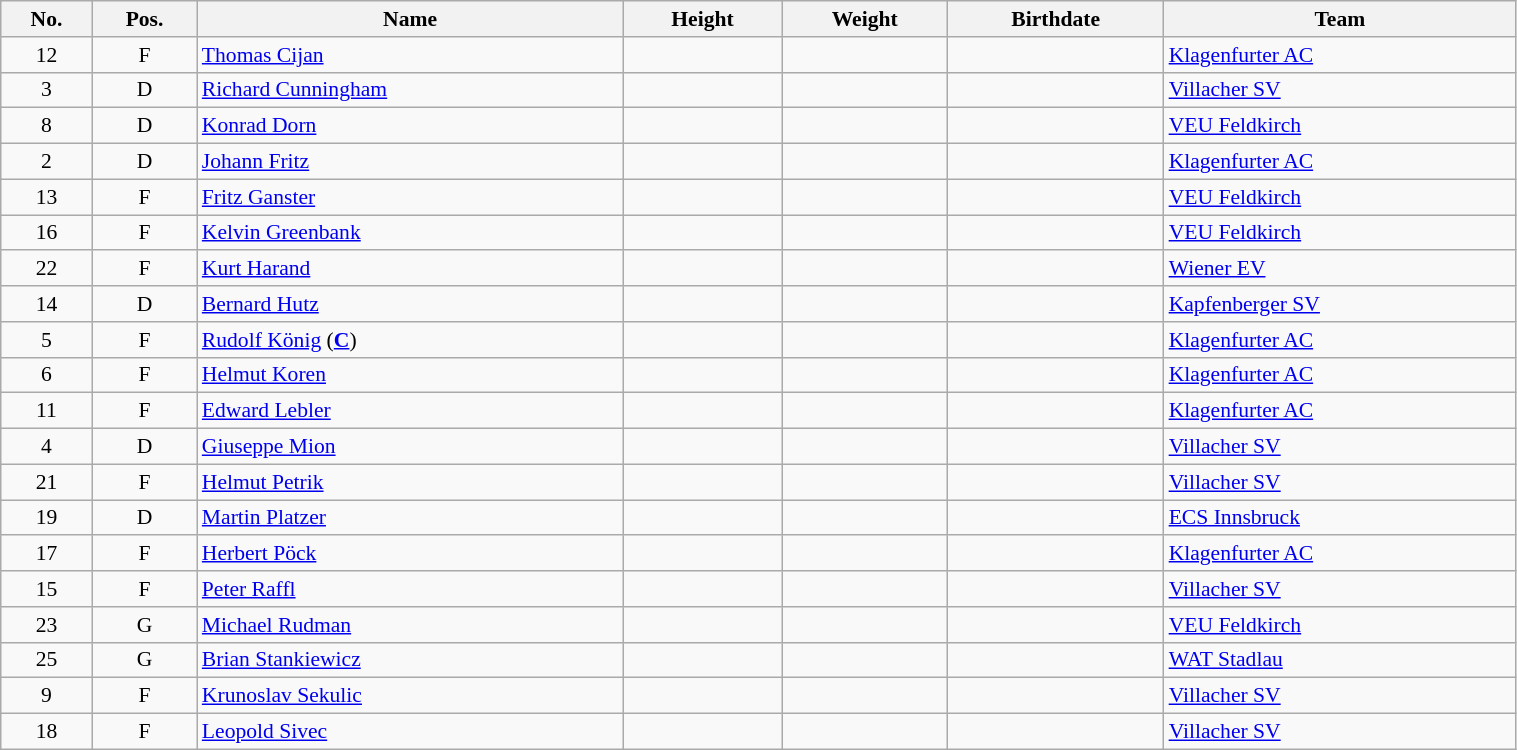<table class="wikitable sortable" width="80%" style="font-size: 90%; text-align: center;">
<tr>
<th>No.</th>
<th>Pos.</th>
<th>Name</th>
<th>Height</th>
<th>Weight</th>
<th>Birthdate</th>
<th>Team</th>
</tr>
<tr>
<td>12</td>
<td>F</td>
<td style="text-align:left;"><a href='#'>Thomas Cijan</a></td>
<td></td>
<td></td>
<td style="text-align:right;"></td>
<td style="text-align:left;"> <a href='#'>Klagenfurter AC</a></td>
</tr>
<tr>
<td>3</td>
<td>D</td>
<td style="text-align:left;"><a href='#'>Richard Cunningham</a></td>
<td></td>
<td></td>
<td style="text-align:right;"></td>
<td style="text-align:left;"> <a href='#'>Villacher SV</a></td>
</tr>
<tr>
<td>8</td>
<td>D</td>
<td style="text-align:left;"><a href='#'>Konrad Dorn</a></td>
<td></td>
<td></td>
<td style="text-align:right;"></td>
<td style="text-align:left;"> <a href='#'>VEU Feldkirch</a></td>
</tr>
<tr>
<td>2</td>
<td>D</td>
<td style="text-align:left;"><a href='#'>Johann Fritz</a></td>
<td></td>
<td></td>
<td style="text-align:right;"></td>
<td style="text-align:left;"> <a href='#'>Klagenfurter AC</a></td>
</tr>
<tr>
<td>13</td>
<td>F</td>
<td style="text-align:left;"><a href='#'>Fritz Ganster</a></td>
<td></td>
<td></td>
<td style="text-align:right;"></td>
<td style="text-align:left;"> <a href='#'>VEU Feldkirch</a></td>
</tr>
<tr>
<td>16</td>
<td>F</td>
<td style="text-align:left;"><a href='#'>Kelvin Greenbank</a></td>
<td></td>
<td></td>
<td style="text-align:right;"></td>
<td style="text-align:left;"> <a href='#'>VEU Feldkirch</a></td>
</tr>
<tr>
<td>22</td>
<td>F</td>
<td style="text-align:left;"><a href='#'>Kurt Harand</a></td>
<td></td>
<td></td>
<td style="text-align:right;"></td>
<td style="text-align:left;"> <a href='#'>Wiener EV</a></td>
</tr>
<tr>
<td>14</td>
<td>D</td>
<td style="text-align:left;"><a href='#'>Bernard Hutz</a></td>
<td></td>
<td></td>
<td style="text-align:right;"></td>
<td style="text-align:left;"> <a href='#'>Kapfenberger SV</a></td>
</tr>
<tr>
<td>5</td>
<td>F</td>
<td style="text-align:left;"><a href='#'>Rudolf König</a> (<strong><a href='#'>C</a></strong>)</td>
<td></td>
<td></td>
<td style="text-align:right;"></td>
<td style="text-align:left;"> <a href='#'>Klagenfurter AC</a></td>
</tr>
<tr>
<td>6</td>
<td>F</td>
<td style="text-align:left;"><a href='#'>Helmut Koren</a></td>
<td></td>
<td></td>
<td style="text-align:right;"></td>
<td style="text-align:left;"> <a href='#'>Klagenfurter AC</a></td>
</tr>
<tr>
<td>11</td>
<td>F</td>
<td style="text-align:left;"><a href='#'>Edward Lebler</a></td>
<td></td>
<td></td>
<td style="text-align:right;"></td>
<td style="text-align:left;"> <a href='#'>Klagenfurter AC</a></td>
</tr>
<tr>
<td>4</td>
<td>D</td>
<td style="text-align:left;"><a href='#'>Giuseppe Mion</a></td>
<td></td>
<td></td>
<td style="text-align:right;"></td>
<td style="text-align:left;"> <a href='#'>Villacher SV</a></td>
</tr>
<tr>
<td>21</td>
<td>F</td>
<td style="text-align:left;"><a href='#'>Helmut Petrik</a></td>
<td></td>
<td></td>
<td style="text-align:right;"></td>
<td style="text-align:left;"> <a href='#'>Villacher SV</a></td>
</tr>
<tr>
<td>19</td>
<td>D</td>
<td style="text-align:left;"><a href='#'>Martin Platzer</a></td>
<td></td>
<td></td>
<td style="text-align:right;"></td>
<td style="text-align:left;"> <a href='#'>ECS Innsbruck</a></td>
</tr>
<tr>
<td>17</td>
<td>F</td>
<td style="text-align:left;"><a href='#'>Herbert Pöck</a></td>
<td></td>
<td></td>
<td style="text-align:right;"></td>
<td style="text-align:left;"> <a href='#'>Klagenfurter AC</a></td>
</tr>
<tr>
<td>15</td>
<td>F</td>
<td style="text-align:left;"><a href='#'>Peter Raffl</a></td>
<td></td>
<td></td>
<td style="text-align:right;"></td>
<td style="text-align:left;"> <a href='#'>Villacher SV</a></td>
</tr>
<tr>
<td>23</td>
<td>G</td>
<td style="text-align:left;"><a href='#'>Michael Rudman</a></td>
<td></td>
<td></td>
<td style="text-align:right;"></td>
<td style="text-align:left;"> <a href='#'>VEU Feldkirch</a></td>
</tr>
<tr>
<td>25</td>
<td>G</td>
<td style="text-align:left;"><a href='#'>Brian Stankiewicz</a></td>
<td></td>
<td></td>
<td style="text-align:right;"></td>
<td style="text-align:left;"> <a href='#'>WAT Stadlau</a></td>
</tr>
<tr>
<td>9</td>
<td>F</td>
<td style="text-align:left;"><a href='#'>Krunoslav Sekulic</a></td>
<td></td>
<td></td>
<td style="text-align:right;"></td>
<td style="text-align:left;"> <a href='#'>Villacher SV</a></td>
</tr>
<tr>
<td>18</td>
<td>F</td>
<td style="text-align:left;"><a href='#'>Leopold Sivec</a></td>
<td></td>
<td></td>
<td style="text-align:right;"></td>
<td style="text-align:left;"> <a href='#'>Villacher SV</a></td>
</tr>
</table>
